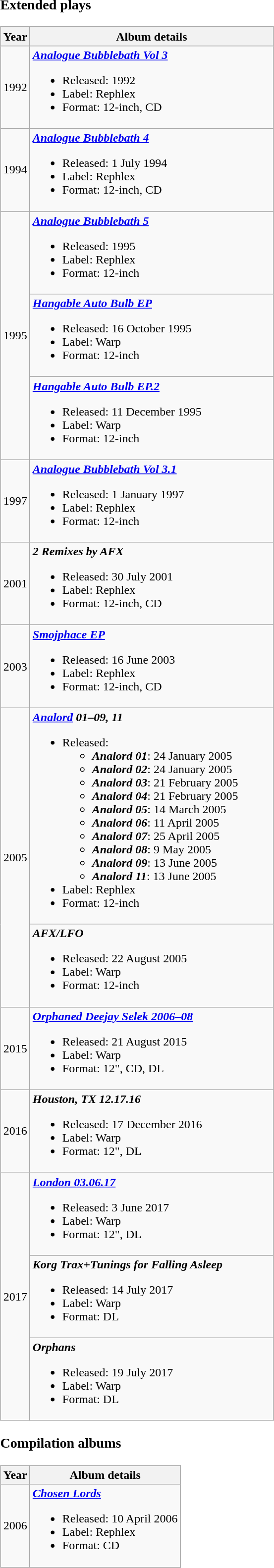<table width=100%>
<tr valign ="top">
<td width=50%><br><h3>Extended plays</h3><table class="wikitable">
<tr>
<th>Year</th>
<th style="width:20em">Album details</th>
</tr>
<tr>
<td>1992</td>
<td><strong><em><a href='#'>Analogue Bubblebath Vol 3</a></em></strong><br><ul><li>Released: 1992</li><li>Label: Rephlex</li><li>Format: 12-inch, CD</li></ul></td>
</tr>
<tr>
<td>1994</td>
<td><strong><em><a href='#'>Analogue Bubblebath 4</a></em></strong><br><ul><li>Released: 1 July 1994</li><li>Label: Rephlex</li><li>Format: 12-inch, CD</li></ul></td>
</tr>
<tr>
<td rowspan="3">1995</td>
<td><strong><em><a href='#'>Analogue Bubblebath 5</a></em></strong><br><ul><li>Released: 1995</li><li>Label: Rephlex</li><li>Format: 12-inch</li></ul></td>
</tr>
<tr>
<td><strong><em><a href='#'>Hangable Auto Bulb EP</a></em></strong><br><ul><li>Released: 16 October 1995</li><li>Label: Warp</li><li>Format: 12-inch</li></ul></td>
</tr>
<tr>
<td><strong><em><a href='#'>Hangable Auto Bulb EP.2</a></em></strong><br><ul><li>Released: 11 December 1995</li><li>Label: Warp</li><li>Format: 12-inch</li></ul></td>
</tr>
<tr>
<td>1997</td>
<td><strong><em><a href='#'>Analogue Bubblebath Vol 3.1</a></em></strong><br><ul><li>Released: 1 January 1997</li><li>Label: Rephlex</li><li>Format: 12-inch</li></ul></td>
</tr>
<tr>
<td>2001</td>
<td><strong><em>2 Remixes by AFX</em></strong><br><ul><li>Released: 30 July 2001</li><li>Label: Rephlex</li><li>Format: 12-inch, CD</li></ul></td>
</tr>
<tr>
<td>2003</td>
<td><strong><em><a href='#'>Smojphace EP</a></em></strong><br><ul><li>Released: 16 June 2003</li><li>Label: Rephlex</li><li>Format: 12-inch, CD</li></ul></td>
</tr>
<tr>
<td rowspan="2">2005</td>
<td><strong><em><a href='#'>Analord</a><em> </em>01–09, 11</em></strong><br><ul><li>Released:<ul><li><strong><em>Analord 01</em></strong>: 24 January 2005</li><li><strong><em>Analord 02</em></strong>: 24 January 2005</li><li><strong><em>Analord 03</em></strong>: 21 February 2005</li><li><strong><em>Analord 04</em></strong>: 21 February 2005</li><li><strong><em>Analord 05</em></strong>: 14 March 2005</li><li><strong><em>Analord 06</em></strong>: 11 April 2005</li><li><strong><em>Analord 07</em></strong>: 25 April 2005</li><li><strong><em>Analord 08</em></strong>: 9 May 2005</li><li><strong><em>Analord 09</em></strong>: 13 June 2005</li><li><strong><em>Analord 11</em></strong>: 13 June 2005</li></ul></li><li>Label: Rephlex</li><li>Format: 12-inch</li></ul></td>
</tr>
<tr>
<td><strong><em>AFX/LFO</em></strong><br><ul><li>Released: 22 August 2005</li><li>Label: Warp</li><li>Format: 12-inch</li></ul></td>
</tr>
<tr>
<td>2015</td>
<td><strong><em><a href='#'>Orphaned Deejay Selek 2006–08</a></em></strong><br><ul><li>Released: 21 August 2015</li><li>Label: Warp</li><li>Format: 12", CD, DL</li></ul></td>
</tr>
<tr>
<td>2016</td>
<td><strong><em>Houston, TX 12.17.16</em></strong><br><ul><li>Released: 17 December 2016</li><li>Label: Warp</li><li>Format: 12", DL</li></ul></td>
</tr>
<tr>
<td rowspan="3">2017</td>
<td><strong><em><a href='#'>London 03.06.17</a></em></strong><br><ul><li>Released: 3 June 2017</li><li>Label: Warp</li><li>Format: 12", DL</li></ul></td>
</tr>
<tr>
<td><strong><em>Korg Trax+Tunings for Falling Asleep</em></strong><br><ul><li>Released: 14 July 2017</li><li>Label: Warp</li><li>Format: DL</li></ul></td>
</tr>
<tr>
<td><strong><em>Orphans</em></strong><br><ul><li>Released: 19 July 2017</li><li>Label: Warp</li><li>Format: DL</li></ul></td>
</tr>
</table>
<h3>Compilation albums</h3><table class="wikitable">
<tr>
<th>Year</th>
<th>Album details</th>
</tr>
<tr>
<td>2006</td>
<td><strong><em><a href='#'>Chosen Lords</a></em></strong><br><ul><li>Released: 10 April 2006</li><li>Label: Rephlex</li><li>Format: CD</li></ul></td>
</tr>
</table>
</td>
</tr>
</table>
